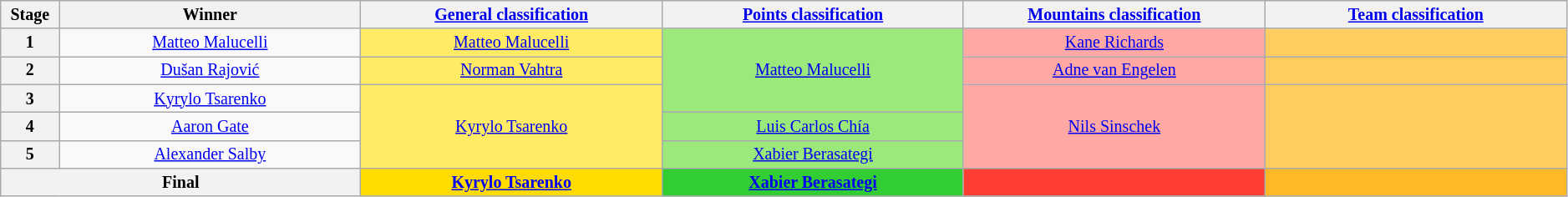<table class="wikitable" style="text-align: center; font-size:smaller;">
<tr style="background:#efefef;">
<th scope="col" style="width:2%;">Stage</th>
<th scope="col" style="width:14%;">Winner</th>
<th scope="col" style="width:14%;"><a href='#'>General classification</a><br></th>
<th scope="col" style="width:14%;"><a href='#'>Points classification</a><br></th>
<th scope="col" style="width:14%;"><a href='#'>Mountains classification</a><br></th>
<th scope="col" style="width:14%;"><a href='#'>Team classification</a></th>
</tr>
<tr>
<th>1</th>
<td><a href='#'>Matteo Malucelli</a></td>
<td style="background:#FFEB64;"><a href='#'>Matteo Malucelli</a></td>
<td style="background:#9CE97B;" rowspan="3"><a href='#'>Matteo Malucelli</a></td>
<td style="background:#FFA8A4;"><a href='#'>Kane Richards</a></td>
<td style="background:#FFCD5F;"></td>
</tr>
<tr>
<th>2</th>
<td><a href='#'>Dušan Rajović</a></td>
<td style="background:#FFEB64;"><a href='#'>Norman Vahtra</a></td>
<td style="background:#FFA8A4;"><a href='#'>Adne van Engelen</a></td>
<td style="background:#FFCD5F;"></td>
</tr>
<tr>
<th>3</th>
<td><a href='#'>Kyrylo Tsarenko</a></td>
<td style="background:#FFEB64;" rowspan="3"><a href='#'>Kyrylo Tsarenko</a></td>
<td style="background:#FFA8A4;" rowspan="3"><a href='#'>Nils Sinschek</a></td>
<td style="background:#FFCD5F;" rowspan="3"></td>
</tr>
<tr>
<th>4</th>
<td><a href='#'>Aaron Gate</a></td>
<td style="background:#9CE97B;"><a href='#'>Luis Carlos Chía</a></td>
</tr>
<tr>
<th>5</th>
<td><a href='#'>Alexander Salby</a></td>
<td style="background:#9CE97B;"><a href='#'>Xabier Berasategi</a></td>
</tr>
<tr>
<th colspan="2">Final</th>
<th style="background:#FFDB00;"><a href='#'>Kyrylo Tsarenko</a></th>
<th style="background:limegreen;"><a href='#'>Xabier Berasategi</a></th>
<th style="background:#FF3E33;"></th>
<th style="background:#FFB927;"></th>
</tr>
</table>
